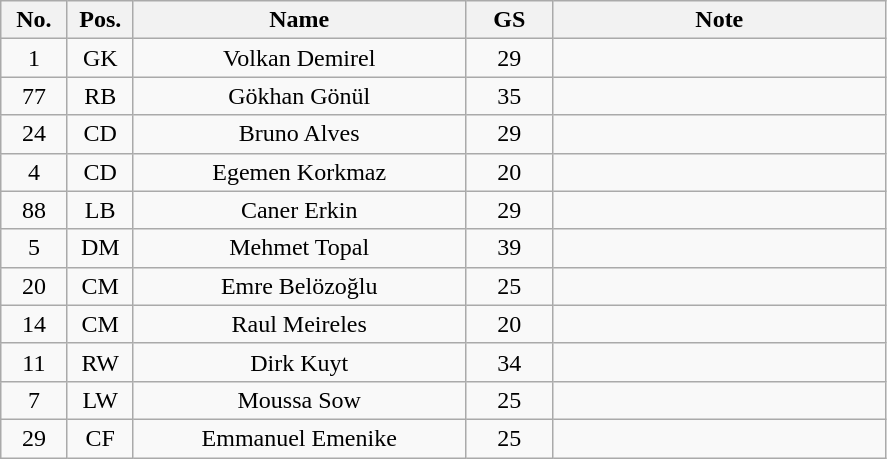<table class="wikitable" style="text-align:center;">
<tr>
<th width=6%>No.</th>
<th width=6%>Pos.</th>
<th width=30%>Name</th>
<th width=8%>GS</th>
<th width=30%>Note</th>
</tr>
<tr>
<td>1</td>
<td>GK</td>
<td>Volkan Demirel</td>
<td>29</td>
<td></td>
</tr>
<tr>
<td>77</td>
<td>RB</td>
<td>Gökhan Gönül</td>
<td>35</td>
<td></td>
</tr>
<tr>
<td>24</td>
<td>CD</td>
<td>Bruno Alves</td>
<td>29</td>
<td></td>
</tr>
<tr>
<td>4</td>
<td>CD</td>
<td>Egemen Korkmaz</td>
<td>20</td>
<td></td>
</tr>
<tr>
<td>88</td>
<td>LB</td>
<td>Caner Erkin</td>
<td>29</td>
<td></td>
</tr>
<tr>
<td>5</td>
<td>DM</td>
<td>Mehmet Topal</td>
<td>39</td>
<td></td>
</tr>
<tr>
<td>20</td>
<td>CM</td>
<td>Emre Belözoğlu</td>
<td>25</td>
<td></td>
</tr>
<tr>
<td>14</td>
<td>CM</td>
<td>Raul Meireles</td>
<td>20</td>
<td></td>
</tr>
<tr>
<td>11</td>
<td>RW</td>
<td>Dirk Kuyt</td>
<td>34</td>
<td></td>
</tr>
<tr>
<td>7</td>
<td>LW</td>
<td>Moussa Sow</td>
<td>25</td>
<td></td>
</tr>
<tr>
<td>29</td>
<td>CF</td>
<td>Emmanuel Emenike</td>
<td>25</td>
<td></td>
</tr>
</table>
